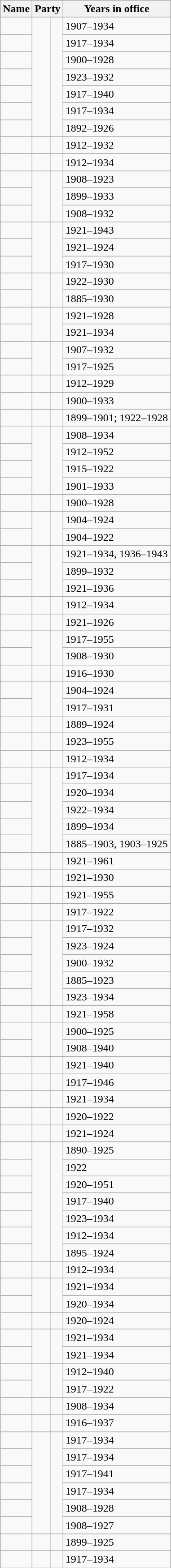<table class="wikitable sortable">
<tr>
<th>Name</th>
<th colspan=2>Party</th>
<th>Years in office</th>
</tr>
<tr>
<td></td>
<td rowspan="7" > </td>
<td rowspan="7"></td>
<td>1907–1934</td>
</tr>
<tr>
<td></td>
<td>1917–1934</td>
</tr>
<tr>
<td></td>
<td>1900–1928</td>
</tr>
<tr>
<td></td>
<td>1923–1932</td>
</tr>
<tr>
<td></td>
<td>1917–1940</td>
</tr>
<tr>
<td></td>
<td>1917–1934</td>
</tr>
<tr>
<td></td>
<td>1892–1926</td>
</tr>
<tr>
<td></td>
<td> </td>
<td></td>
<td>1912–1932</td>
</tr>
<tr>
<td></td>
<td> </td>
<td></td>
<td>1912–1934</td>
</tr>
<tr>
<td></td>
<td rowspan="3" > </td>
<td rowspan="3"></td>
<td>1908–1923</td>
</tr>
<tr>
<td></td>
<td>1899–1933</td>
</tr>
<tr>
<td></td>
<td>1908–1932</td>
</tr>
<tr>
<td></td>
<td rowspan="3" > </td>
<td rowspan="3"></td>
<td>1921–1943</td>
</tr>
<tr>
<td></td>
<td>1921–1924</td>
</tr>
<tr>
<td></td>
<td>1917–1930</td>
</tr>
<tr>
<td></td>
<td rowspan="2" > </td>
<td rowspan="2"></td>
<td>1922–1930</td>
</tr>
<tr>
<td></td>
<td>1885–1930</td>
</tr>
<tr>
<td></td>
<td rowspan="2" > </td>
<td rowspan="2"></td>
<td>1921–1928</td>
</tr>
<tr>
<td></td>
<td>1921–1934</td>
</tr>
<tr>
<td></td>
<td rowspan="2" > </td>
<td rowspan="2"></td>
<td>1907–1932</td>
</tr>
<tr>
<td></td>
<td>1917–1925</td>
</tr>
<tr>
<td></td>
<td> </td>
<td></td>
<td>1912–1929</td>
</tr>
<tr>
<td></td>
<td> </td>
<td></td>
<td>1900–1933</td>
</tr>
<tr>
<td></td>
<td> </td>
<td></td>
<td>1899–1901; 1922–1928</td>
</tr>
<tr>
<td></td>
<td rowspan="4" > </td>
<td rowspan="4"></td>
<td>1908–1934</td>
</tr>
<tr>
<td></td>
<td>1912–1952</td>
</tr>
<tr>
<td></td>
<td>1915–1922</td>
</tr>
<tr>
<td></td>
<td>1901–1933</td>
</tr>
<tr>
<td></td>
<td> </td>
<td></td>
<td>1900–1928</td>
</tr>
<tr>
<td></td>
<td rowspan="2" > </td>
<td rowspan="2"></td>
<td>1904–1924</td>
</tr>
<tr>
<td></td>
<td>1904–1922</td>
</tr>
<tr>
<td></td>
<td rowspan="3" > </td>
<td rowspan="3"></td>
<td>1921–1934, 1936–1943</td>
</tr>
<tr>
<td></td>
<td>1899–1932</td>
</tr>
<tr>
<td></td>
<td>1921–1936</td>
</tr>
<tr>
<td></td>
<td> </td>
<td></td>
<td>1912–1934</td>
</tr>
<tr>
<td></td>
<td> </td>
<td></td>
<td>1921–1926</td>
</tr>
<tr>
<td></td>
<td rowspan="2" > </td>
<td rowspan="2"></td>
<td>1917–1955</td>
</tr>
<tr>
<td></td>
<td>1908–1930</td>
</tr>
<tr>
<td></td>
<td> </td>
<td></td>
<td>1916–1930</td>
</tr>
<tr>
<td></td>
<td rowspan="2" > </td>
<td rowspan="2"></td>
<td>1904–1924</td>
</tr>
<tr>
<td></td>
<td>1917–1931</td>
</tr>
<tr>
<td></td>
<td> </td>
<td></td>
<td>1889–1924</td>
</tr>
<tr>
<td></td>
<td> </td>
<td></td>
<td>1923–1955</td>
</tr>
<tr>
<td></td>
<td> </td>
<td></td>
<td>1912–1934</td>
</tr>
<tr>
<td></td>
<td rowspan="5" > </td>
<td rowspan="5"></td>
<td>1917–1934</td>
</tr>
<tr>
<td></td>
<td>1920–1934</td>
</tr>
<tr>
<td></td>
<td>1922–1934</td>
</tr>
<tr>
<td></td>
<td>1899–1934</td>
</tr>
<tr>
<td></td>
<td>1885–1903, 1903–1925</td>
</tr>
<tr>
<td></td>
<td> </td>
<td></td>
<td>1921–1961</td>
</tr>
<tr>
<td></td>
<td> </td>
<td></td>
<td>1921–1930</td>
</tr>
<tr>
<td></td>
<td> </td>
<td></td>
<td>1921–1955</td>
</tr>
<tr>
<td></td>
<td> </td>
<td></td>
<td>1917–1922</td>
</tr>
<tr>
<td></td>
<td rowspan="5" > </td>
<td rowspan="5"></td>
<td>1917–1932</td>
</tr>
<tr>
<td></td>
<td>1923–1924</td>
</tr>
<tr>
<td></td>
<td>1900–1932</td>
</tr>
<tr>
<td></td>
<td>1885–1923</td>
</tr>
<tr>
<td></td>
<td>1923–1934</td>
</tr>
<tr>
<td></td>
<td> </td>
<td></td>
<td>1921–1958</td>
</tr>
<tr>
<td></td>
<td rowspan="2" > </td>
<td rowspan="2"></td>
<td>1900–1925</td>
</tr>
<tr>
<td></td>
<td>1908–1940</td>
</tr>
<tr>
<td></td>
<td> </td>
<td></td>
<td>1921–1940</td>
</tr>
<tr>
<td></td>
<td> </td>
<td></td>
<td>1917–1946</td>
</tr>
<tr>
<td></td>
<td> </td>
<td></td>
<td>1921–1934</td>
</tr>
<tr>
<td></td>
<td> </td>
<td></td>
<td>1920–1922</td>
</tr>
<tr>
<td></td>
<td> </td>
<td></td>
<td>1921–1924</td>
</tr>
<tr>
<td></td>
<td rowspan="7" > </td>
<td rowspan="7"></td>
<td>1890–1925</td>
</tr>
<tr>
<td></td>
<td>1922</td>
</tr>
<tr>
<td></td>
<td>1920–1951</td>
</tr>
<tr>
<td></td>
<td>1917–1940</td>
</tr>
<tr>
<td></td>
<td>1923–1934</td>
</tr>
<tr>
<td></td>
<td>1912–1934</td>
</tr>
<tr>
<td></td>
<td>1895–1924</td>
</tr>
<tr>
<td></td>
<td> </td>
<td></td>
<td>1912–1934</td>
</tr>
<tr>
<td></td>
<td rowspan="2" > </td>
<td rowspan="2"></td>
<td>1921–1934</td>
</tr>
<tr>
<td></td>
<td>1920–1934</td>
</tr>
<tr>
<td></td>
<td> </td>
<td></td>
<td>1920–1924</td>
</tr>
<tr>
<td></td>
<td rowspan="2" > </td>
<td rowspan="2"></td>
<td>1921–1934</td>
</tr>
<tr>
<td></td>
<td>1921–1934</td>
</tr>
<tr>
<td></td>
<td rowspan="2" > </td>
<td rowspan="2"></td>
<td>1912–1940</td>
</tr>
<tr>
<td></td>
<td>1917–1922</td>
</tr>
<tr>
<td></td>
<td> </td>
<td></td>
<td>1908–1934</td>
</tr>
<tr>
<td></td>
<td> </td>
<td></td>
<td>1916–1937</td>
</tr>
<tr>
<td></td>
<td rowspan="6" > </td>
<td rowspan="6"></td>
<td>1917–1934</td>
</tr>
<tr>
<td></td>
<td>1917–1934</td>
</tr>
<tr>
<td></td>
<td>1917–1941</td>
</tr>
<tr>
<td></td>
<td>1917–1934</td>
</tr>
<tr>
<td></td>
<td>1908–1928</td>
</tr>
<tr>
<td></td>
<td>1908–1927</td>
</tr>
<tr>
<td></td>
<td> </td>
<td></td>
<td>1899–1925</td>
</tr>
<tr>
<td></td>
<td> </td>
<td></td>
<td>1917–1934</td>
</tr>
</table>
